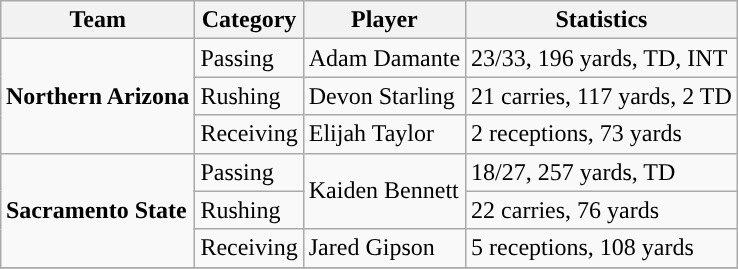<table class="wikitable" style="float: right;">
<tr>
<th>Team</th>
<th>Category</th>
<th>Player</th>
<th>Statistics</th>
</tr>
<tr>
<td rowspan=3><strong>Northern Arizona</strong></td>
<td>Passing</td>
<td>Adam Damante</td>
<td>23/33, 196 yards, TD, INT</td>
</tr>
<tr>
<td>Rushing</td>
<td>Devon Starling</td>
<td>21 carries, 117 yards, 2 TD</td>
</tr>
<tr>
<td>Receiving</td>
<td>Elijah Taylor</td>
<td>2 receptions, 73 yards</td>
</tr>
<tr>
<td rowspan=3><strong>Sacramento State</strong></td>
<td>Passing</td>
<td rowspan="2">Kaiden Bennett</td>
<td>18/27, 257 yards, TD</td>
</tr>
<tr>
<td>Rushing</td>
<td>22 carries, 76 yards</td>
</tr>
<tr>
<td>Receiving</td>
<td>Jared Gipson</td>
<td>5 receptions, 108 yards</td>
</tr>
<tr>
</tr>
</table>
